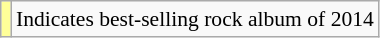<table class="wikitable" style="font-size:90%;">
<tr>
<td style="background-color:#FFFF99"></td>
<td>Indicates best-selling rock album of 2014</td>
</tr>
</table>
